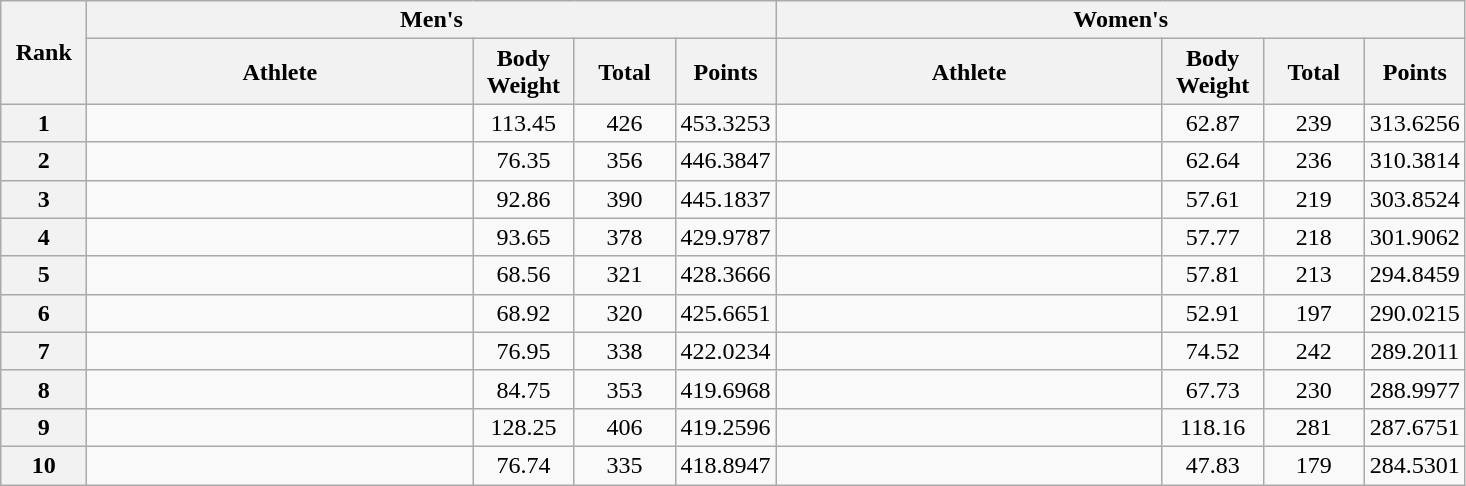<table class="wikitable" style="text-align:center;">
<tr>
<th width=50 rowspan="2">Rank</th>
<th colspan="4">Men's</th>
<th colspan="4">Women's</th>
</tr>
<tr>
<th width=250>Athlete</th>
<th width=60>Body Weight</th>
<th width=60>Total</th>
<th width=60>Points</th>
<th width=250>Athlete</th>
<th width=60>Body Weight</th>
<th width=60>Total</th>
<th width=60>Points</th>
</tr>
<tr>
<th>1</th>
<td align=left></td>
<td>113.45</td>
<td>426</td>
<td>453.3253</td>
<td align=left></td>
<td>62.87</td>
<td>239</td>
<td>313.6256</td>
</tr>
<tr>
<th>2</th>
<td align=left></td>
<td>76.35</td>
<td>356</td>
<td>446.3847</td>
<td align=left></td>
<td>62.64</td>
<td>236</td>
<td>310.3814</td>
</tr>
<tr>
<th>3</th>
<td align=left></td>
<td>92.86</td>
<td>390</td>
<td>445.1837</td>
<td align=left></td>
<td>57.61</td>
<td>219</td>
<td>303.8524</td>
</tr>
<tr>
<th>4</th>
<td align=left></td>
<td>93.65</td>
<td>378</td>
<td>429.9787</td>
<td align=left></td>
<td>57.77</td>
<td>218</td>
<td>301.9062</td>
</tr>
<tr>
<th>5</th>
<td align=left></td>
<td>68.56</td>
<td>321</td>
<td>428.3666</td>
<td align=left></td>
<td>57.81</td>
<td>213</td>
<td>294.8459</td>
</tr>
<tr>
<th>6</th>
<td align=left></td>
<td>68.92</td>
<td>320</td>
<td>425.6651</td>
<td align=left></td>
<td>52.91</td>
<td>197</td>
<td>290.0215</td>
</tr>
<tr>
<th>7</th>
<td align=left></td>
<td>76.95</td>
<td>338</td>
<td>422.0234</td>
<td align=left></td>
<td>74.52</td>
<td>242</td>
<td>289.2011</td>
</tr>
<tr>
<th>8</th>
<td align=left></td>
<td>84.75</td>
<td>353</td>
<td>419.6968</td>
<td align=left></td>
<td>67.73</td>
<td>230</td>
<td>288.9977</td>
</tr>
<tr>
<th>9</th>
<td align=left></td>
<td>128.25</td>
<td>406</td>
<td>419.2596</td>
<td align=left></td>
<td>118.16</td>
<td>281</td>
<td>287.6751</td>
</tr>
<tr>
<th>10</th>
<td align=left></td>
<td>76.74</td>
<td>335</td>
<td>418.8947</td>
<td align=left></td>
<td>47.83</td>
<td>179</td>
<td>284.5301</td>
</tr>
</table>
